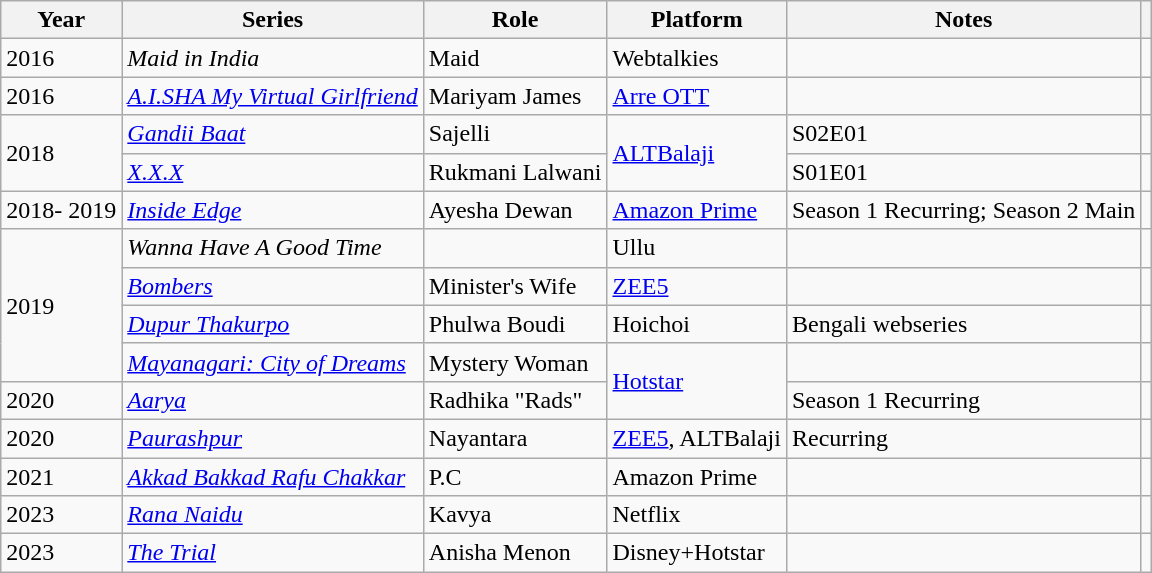<table class="wikitable sortable">
<tr>
<th>Year</th>
<th>Series</th>
<th>Role</th>
<th>Platform</th>
<th>Notes</th>
<th></th>
</tr>
<tr>
<td>2016</td>
<td><em>Maid in India</em></td>
<td>Maid</td>
<td>Webtalkies</td>
<td></td>
<td></td>
</tr>
<tr>
<td>2016</td>
<td><em><a href='#'>A.I.SHA My Virtual Girlfriend</a></em></td>
<td>Mariyam James</td>
<td><a href='#'>Arre OTT</a></td>
<td></td>
<td></td>
</tr>
<tr>
<td rowspan=2>2018</td>
<td><em><a href='#'>Gandii Baat</a></em></td>
<td>Sajelli</td>
<td rowspan=2><a href='#'>ALTBalaji</a></td>
<td>S02E01</td>
<td><br></td>
</tr>
<tr>
<td><em><a href='#'>X.X.X</a></em></td>
<td>Rukmani Lalwani</td>
<td>S01E01</td>
<td><br></td>
</tr>
<tr>
<td>2018- 2019</td>
<td><em><a href='#'>Inside Edge</a></em></td>
<td>Ayesha Dewan</td>
<td><a href='#'>Amazon Prime</a></td>
<td>Season 1 Recurring; Season 2 Main</td>
<td></td>
</tr>
<tr>
<td rowspan=4>2019</td>
<td><em>Wanna Have A Good Time</em></td>
<td></td>
<td>Ullu</td>
<td></td>
<td></td>
</tr>
<tr>
<td><em><a href='#'>Bombers</a></em></td>
<td>Minister's Wife</td>
<td><a href='#'>ZEE5</a></td>
<td></td>
<td><br></td>
</tr>
<tr>
<td><em><a href='#'>Dupur Thakurpo</a></em></td>
<td>Phulwa Boudi</td>
<td>Hoichoi</td>
<td>Bengali webseries</td>
<td></td>
</tr>
<tr>
<td><em><a href='#'>Mayanagari: City of Dreams</a></em></td>
<td>Mystery Woman</td>
<td rowspan=2><a href='#'>Hotstar</a></td>
<td></td>
<td><br></td>
</tr>
<tr>
<td>2020</td>
<td><a href='#'><em>Aarya</em></a></td>
<td>Radhika "Rads"</td>
<td>Season 1 Recurring</td>
<td></td>
</tr>
<tr>
<td>2020</td>
<td><em><a href='#'>Paurashpur</a></em></td>
<td>Nayantara</td>
<td><a href='#'>ZEE5</a>, ALTBalaji</td>
<td>Recurring</td>
<td></td>
</tr>
<tr>
<td>2021</td>
<td><em><a href='#'>Akkad Bakkad Rafu Chakkar</a></em></td>
<td>P.C</td>
<td>Amazon Prime</td>
<td></td>
<td></td>
</tr>
<tr>
<td>2023</td>
<td><em><a href='#'>Rana Naidu</a></em></td>
<td>Kavya</td>
<td>Netflix</td>
<td></td>
<td></td>
</tr>
<tr>
<td>2023</td>
<td><em><a href='#'>The Trial</a></em></td>
<td>Anisha Menon</td>
<td>Disney+Hotstar</td>
<td></td>
<td></td>
</tr>
</table>
